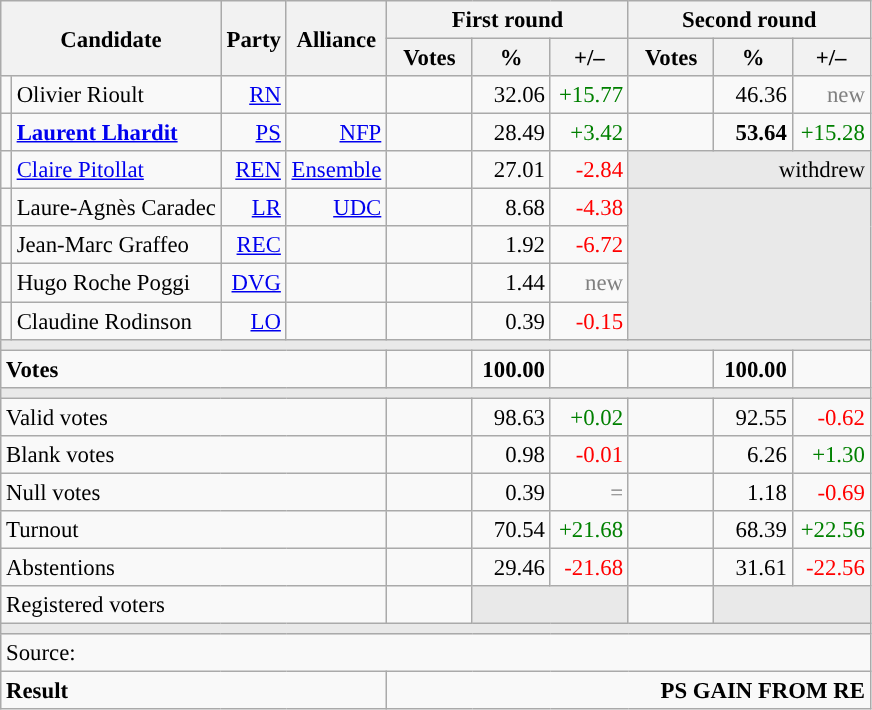<table class="wikitable" style="text-align:right;font-size:95%;">
<tr>
<th rowspan="2" colspan="2">Candidate</th>
<th colspan="1" rowspan="2">Party</th>
<th colspan="1" rowspan="2">Alliance</th>
<th colspan="3">First round</th>
<th colspan="3">Second round</th>
</tr>
<tr>
<th style="width:50px;">Votes</th>
<th style="width:45px;">%</th>
<th style="width:45px;">+/–</th>
<th style="width:50px;">Votes</th>
<th style="width:45px;">%</th>
<th style="width:45px;">+/–</th>
</tr>
<tr>
<td style="color:inherit;background:"></td>
<td style="text-align:left;">Olivier Rioult</td>
<td><a href='#'>RN</a></td>
<td></td>
<td></td>
<td>32.06</td>
<td style="color:green;">+15.77</td>
<td></td>
<td>46.36</td>
<td style="color:grey;">new</td>
</tr>
<tr>
<td style="color:inherit;background:"></td>
<td style="text-align:left;"><strong><a href='#'>Laurent Lhardit</a></strong></td>
<td><a href='#'>PS</a></td>
<td><a href='#'>NFP</a></td>
<td></td>
<td>28.49</td>
<td style="color:green;">+3.42</td>
<td><strong></strong></td>
<td><strong>53.64</strong></td>
<td style="color:green;">+15.28</td>
</tr>
<tr>
<td style="color:inherit;background:"></td>
<td style="text-align:left;"><a href='#'>Claire Pitollat</a></td>
<td><a href='#'>REN</a></td>
<td><a href='#'>Ensemble</a></td>
<td></td>
<td>27.01</td>
<td style="color:red;">-2.84</td>
<td colspan="3" style="background:#E9E9E9;">withdrew</td>
</tr>
<tr>
<td style="color:inherit;background:"></td>
<td style="text-align:left;">Laure-Agnès Caradec</td>
<td><a href='#'>LR</a></td>
<td><a href='#'>UDC</a></td>
<td></td>
<td>8.68</td>
<td style="color:red;">-4.38</td>
<td colspan="3" rowspan="4" style="background:#E9E9E9;"></td>
</tr>
<tr>
<td style="color:inherit;background:"></td>
<td style="text-align:left;">Jean-Marc Graffeo</td>
<td><a href='#'>REC</a></td>
<td></td>
<td></td>
<td>1.92</td>
<td style="color:red;">-6.72</td>
</tr>
<tr>
<td style="color:inherit;background:"></td>
<td style="text-align:left;">Hugo Roche Poggi</td>
<td><a href='#'>DVG</a></td>
<td></td>
<td></td>
<td>1.44</td>
<td style="color:grey;">new</td>
</tr>
<tr>
<td style="color:inherit;background:"></td>
<td style="text-align:left;">Claudine Rodinson</td>
<td><a href='#'>LO</a></td>
<td></td>
<td></td>
<td>0.39</td>
<td style="color:red;">-0.15</td>
</tr>
<tr>
<td colspan="10" style="background:#E9E9E9;"></td>
</tr>
<tr style="font-weight:bold;">
<td colspan="4" style="text-align:left;">Votes</td>
<td></td>
<td>100.00</td>
<td></td>
<td></td>
<td>100.00</td>
<td></td>
</tr>
<tr>
<td colspan="10" style="background:#E9E9E9;"></td>
</tr>
<tr>
<td colspan="4" style="text-align:left;">Valid votes</td>
<td></td>
<td>98.63</td>
<td style="color:green;">+0.02</td>
<td></td>
<td>92.55</td>
<td style="color:red;">-0.62</td>
</tr>
<tr>
<td colspan="4" style="text-align:left;">Blank votes</td>
<td></td>
<td>0.98</td>
<td style="color:red;">-0.01</td>
<td></td>
<td>6.26</td>
<td style="color:green;">+1.30</td>
</tr>
<tr>
<td colspan="4" style="text-align:left;">Null votes</td>
<td></td>
<td>0.39</td>
<td style="color:grey;">=</td>
<td></td>
<td>1.18</td>
<td style="color:red;">-0.69</td>
</tr>
<tr>
<td colspan="4" style="text-align:left;">Turnout</td>
<td></td>
<td>70.54</td>
<td style="color:green;">+21.68</td>
<td></td>
<td>68.39</td>
<td style="color:green;">+22.56</td>
</tr>
<tr>
<td colspan="4" style="text-align:left;">Abstentions</td>
<td></td>
<td>29.46</td>
<td style="color:red;">-21.68</td>
<td></td>
<td>31.61</td>
<td style="color:red;">-22.56</td>
</tr>
<tr>
<td colspan="4" style="text-align:left;">Registered voters</td>
<td></td>
<td colspan="2" style="background:#E9E9E9;"></td>
<td></td>
<td colspan="2" style="background:#E9E9E9;"></td>
</tr>
<tr>
<td colspan="10" style="background:#E9E9E9;"></td>
</tr>
<tr>
<td colspan="10" style="text-align:left;">Source: </td>
</tr>
<tr style="font-weight:bold">
<td colspan="4" style="text-align:left;">Result</td>
<td colspan="6" style="background-color:">PS GAIN FROM RE</td>
</tr>
</table>
